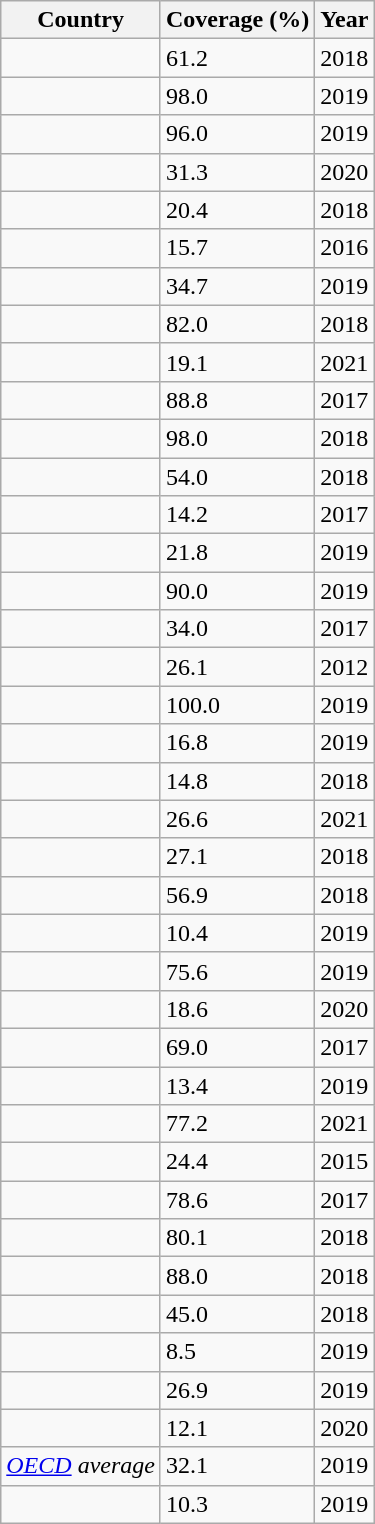<table class="wikitable sortable">
<tr>
<th>Country</th>
<th>Coverage (%)</th>
<th>Year</th>
</tr>
<tr>
<td></td>
<td>61.2</td>
<td>2018</td>
</tr>
<tr>
<td></td>
<td>98.0</td>
<td>2019</td>
</tr>
<tr>
<td></td>
<td>96.0</td>
<td>2019</td>
</tr>
<tr>
<td></td>
<td>31.3</td>
<td>2020</td>
</tr>
<tr>
<td></td>
<td>20.4</td>
<td>2018</td>
</tr>
<tr>
<td></td>
<td>15.7</td>
<td>2016</td>
</tr>
<tr>
<td></td>
<td>34.7</td>
<td>2019</td>
</tr>
<tr>
<td></td>
<td>82.0</td>
<td>2018</td>
</tr>
<tr>
<td></td>
<td>19.1</td>
<td>2021</td>
</tr>
<tr>
<td></td>
<td>88.8</td>
<td>2017</td>
</tr>
<tr>
<td></td>
<td>98.0</td>
<td>2018</td>
</tr>
<tr>
<td></td>
<td>54.0</td>
<td>2018</td>
</tr>
<tr>
<td></td>
<td>14.2</td>
<td>2017</td>
</tr>
<tr>
<td></td>
<td>21.8</td>
<td>2019</td>
</tr>
<tr>
<td></td>
<td>90.0</td>
<td>2019</td>
</tr>
<tr>
<td></td>
<td>34.0</td>
<td>2017</td>
</tr>
<tr>
<td></td>
<td>26.1</td>
<td>2012</td>
</tr>
<tr>
<td></td>
<td>100.0</td>
<td>2019</td>
</tr>
<tr>
<td></td>
<td>16.8</td>
<td>2019</td>
</tr>
<tr>
<td></td>
<td>14.8</td>
<td>2018</td>
</tr>
<tr>
<td></td>
<td>26.6</td>
<td>2021</td>
</tr>
<tr>
<td></td>
<td>27.1</td>
<td>2018</td>
</tr>
<tr>
<td></td>
<td>56.9</td>
<td>2018</td>
</tr>
<tr>
<td></td>
<td>10.4</td>
<td>2019</td>
</tr>
<tr>
<td></td>
<td>75.6</td>
<td>2019</td>
</tr>
<tr>
<td></td>
<td>18.6</td>
<td>2020</td>
</tr>
<tr>
<td></td>
<td>69.0</td>
<td>2017</td>
</tr>
<tr>
<td></td>
<td>13.4</td>
<td>2019</td>
</tr>
<tr>
<td></td>
<td>77.2</td>
<td>2021</td>
</tr>
<tr>
<td></td>
<td>24.4</td>
<td>2015</td>
</tr>
<tr>
<td></td>
<td>78.6</td>
<td>2017</td>
</tr>
<tr>
<td></td>
<td>80.1</td>
<td>2018</td>
</tr>
<tr>
<td></td>
<td>88.0</td>
<td>2018</td>
</tr>
<tr>
<td></td>
<td>45.0</td>
<td>2018</td>
</tr>
<tr>
<td></td>
<td>8.5</td>
<td>2019</td>
</tr>
<tr>
<td></td>
<td>26.9</td>
<td>2019</td>
</tr>
<tr>
<td></td>
<td>12.1</td>
<td>2020</td>
</tr>
<tr>
<td><em><a href='#'>OECD</a> average</em></td>
<td>32.1</td>
<td>2019</td>
</tr>
<tr>
<td></td>
<td>10.3</td>
<td>2019</td>
</tr>
</table>
